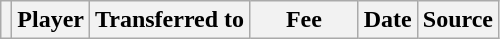<table class="wikitable plainrowheaders sortable">
<tr>
<th></th>
<th scope="col">Player</th>
<th>Transferred to</th>
<th style="width: 65px;">Fee</th>
<th scope="col">Date</th>
<th scope="col">Source</th>
</tr>
</table>
